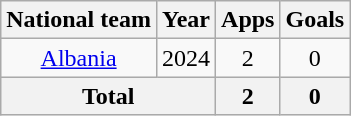<table class="wikitable" style="text-align: center;">
<tr>
<th>National team</th>
<th>Year</th>
<th>Apps</th>
<th>Goals</th>
</tr>
<tr>
<td><a href='#'>Albania</a></td>
<td>2024</td>
<td>2</td>
<td>0</td>
</tr>
<tr>
<th colspan="2">Total</th>
<th>2</th>
<th>0</th>
</tr>
</table>
